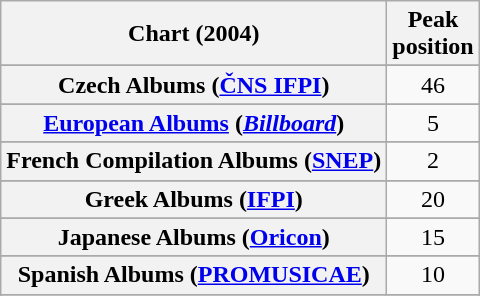<table class="wikitable sortable plainrowheaders" style="text-align:center">
<tr>
<th scope="col">Chart (2004)</th>
<th scope="col">Peak<br>position</th>
</tr>
<tr>
</tr>
<tr>
</tr>
<tr>
</tr>
<tr>
</tr>
<tr>
</tr>
<tr>
<th scope="row">Czech Albums (<a href='#'>ČNS IFPI</a>)</th>
<td>46</td>
</tr>
<tr>
</tr>
<tr>
</tr>
<tr>
<th scope="row"><a href='#'>European Albums</a> (<em><a href='#'>Billboard</a></em>)</th>
<td>5</td>
</tr>
<tr>
</tr>
<tr>
<th scope="row">French Compilation Albums (<a href='#'>SNEP</a>)</th>
<td>2</td>
</tr>
<tr>
</tr>
<tr>
<th scope="row">Greek Albums (<a href='#'>IFPI</a>)</th>
<td>20</td>
</tr>
<tr>
</tr>
<tr>
</tr>
<tr>
</tr>
<tr>
<th scope="row">Japanese Albums (<a href='#'>Oricon</a>)</th>
<td>15</td>
</tr>
<tr>
</tr>
<tr>
</tr>
<tr>
</tr>
<tr>
</tr>
<tr>
</tr>
<tr>
<th scope="row">Spanish Albums (<a href='#'>PROMUSICAE</a>)</th>
<td>10</td>
</tr>
<tr>
</tr>
<tr>
</tr>
<tr>
</tr>
<tr>
</tr>
<tr>
</tr>
</table>
